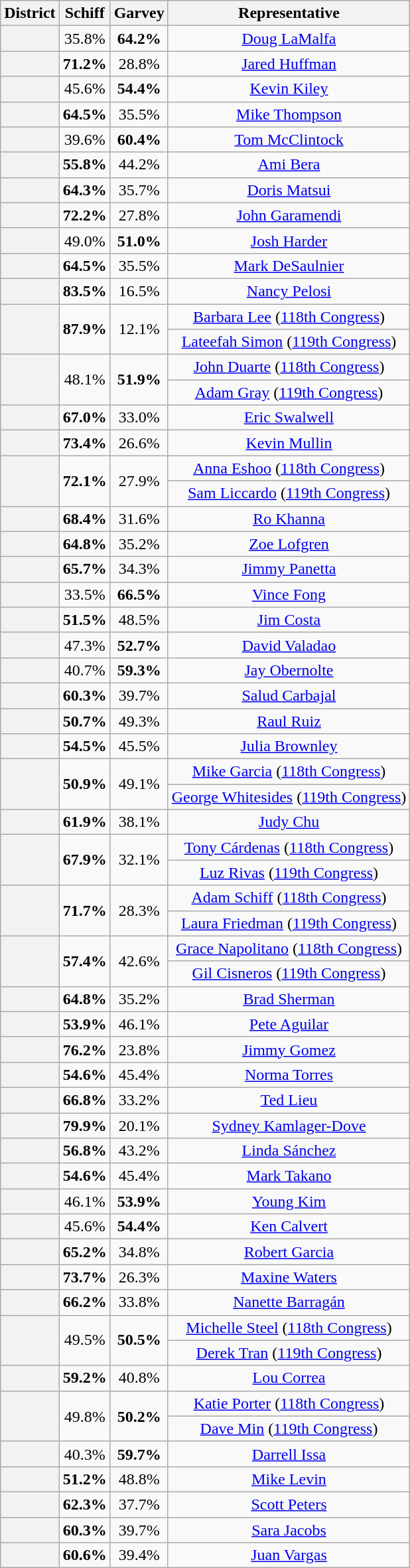<table class="wikitable sortable">
<tr>
<th>District</th>
<th>Schiff</th>
<th>Garvey</th>
<th>Representative</th>
</tr>
<tr align=center>
<th></th>
<td>35.8%</td>
<td><strong>64.2%</strong></td>
<td><a href='#'>Doug LaMalfa</a></td>
</tr>
<tr align=center>
<th></th>
<td><strong>71.2%</strong></td>
<td>28.8%</td>
<td><a href='#'>Jared Huffman</a></td>
</tr>
<tr align=center>
<th></th>
<td>45.6%</td>
<td><strong>54.4%</strong></td>
<td><a href='#'>Kevin Kiley</a></td>
</tr>
<tr align=center>
<th></th>
<td><strong>64.5%</strong></td>
<td>35.5%</td>
<td><a href='#'>Mike Thompson</a></td>
</tr>
<tr align=center>
<th></th>
<td>39.6%</td>
<td><strong>60.4%</strong></td>
<td><a href='#'>Tom McClintock</a></td>
</tr>
<tr align=center>
<th></th>
<td><strong>55.8%</strong></td>
<td>44.2%</td>
<td><a href='#'>Ami Bera</a></td>
</tr>
<tr align=center>
<th></th>
<td><strong>64.3%</strong></td>
<td>35.7%</td>
<td><a href='#'>Doris Matsui</a></td>
</tr>
<tr align=center>
<th></th>
<td><strong>72.2%</strong></td>
<td>27.8%</td>
<td><a href='#'>John Garamendi</a></td>
</tr>
<tr align=center>
<th></th>
<td>49.0%</td>
<td><strong>51.0%</strong></td>
<td><a href='#'>Josh Harder</a></td>
</tr>
<tr align=center>
<th></th>
<td><strong>64.5%</strong></td>
<td>35.5%</td>
<td><a href='#'>Mark DeSaulnier</a></td>
</tr>
<tr align=center>
<th></th>
<td><strong>83.5%</strong></td>
<td>16.5%</td>
<td><a href='#'>Nancy Pelosi</a></td>
</tr>
<tr align=center>
<th rowspan=2 ></th>
<td rowspan=2><strong>87.9%</strong></td>
<td rowspan=2>12.1%</td>
<td><a href='#'>Barbara Lee</a> (<a href='#'>118th Congress</a>)</td>
</tr>
<tr align=center>
<td><a href='#'>Lateefah Simon</a> (<a href='#'>119th Congress</a>)</td>
</tr>
<tr align=center>
<th rowspan=2 ></th>
<td rowspan=2>48.1%</td>
<td rowspan=2><strong>51.9%</strong></td>
<td><a href='#'>John Duarte</a> (<a href='#'>118th Congress</a>)</td>
</tr>
<tr align=center>
<td><a href='#'>Adam Gray</a> (<a href='#'>119th Congress</a>)</td>
</tr>
<tr align=center>
<th></th>
<td><strong>67.0%</strong></td>
<td>33.0%</td>
<td><a href='#'>Eric Swalwell</a></td>
</tr>
<tr align=center>
<th></th>
<td><strong>73.4%</strong></td>
<td>26.6%</td>
<td><a href='#'>Kevin Mullin</a></td>
</tr>
<tr align=center>
<th rowspan=2 ></th>
<td rowspan=2><strong>72.1%</strong></td>
<td rowspan=2>27.9%</td>
<td><a href='#'>Anna Eshoo</a> (<a href='#'>118th Congress</a>)</td>
</tr>
<tr align=center>
<td><a href='#'>Sam Liccardo</a> (<a href='#'>119th Congress</a>)</td>
</tr>
<tr align=center>
<th></th>
<td><strong>68.4%</strong></td>
<td>31.6%</td>
<td><a href='#'>Ro Khanna</a></td>
</tr>
<tr align=center>
<th></th>
<td><strong>64.8%</strong></td>
<td>35.2%</td>
<td><a href='#'>Zoe Lofgren</a></td>
</tr>
<tr align=center>
<th></th>
<td><strong>65.7%</strong></td>
<td>34.3%</td>
<td><a href='#'>Jimmy Panetta</a></td>
</tr>
<tr align=center>
<th></th>
<td>33.5%</td>
<td><strong>66.5%</strong></td>
<td><a href='#'>Vince Fong</a></td>
</tr>
<tr align=center>
<th></th>
<td><strong>51.5%</strong></td>
<td>48.5%</td>
<td><a href='#'>Jim Costa</a></td>
</tr>
<tr align=center>
<th></th>
<td>47.3%</td>
<td><strong>52.7%</strong></td>
<td><a href='#'>David Valadao</a></td>
</tr>
<tr align=center>
<th></th>
<td>40.7%</td>
<td><strong>59.3%</strong></td>
<td><a href='#'>Jay Obernolte</a></td>
</tr>
<tr align=center>
<th></th>
<td><strong>60.3%</strong></td>
<td>39.7%</td>
<td><a href='#'>Salud Carbajal</a></td>
</tr>
<tr align=center>
<th></th>
<td><strong>50.7%</strong></td>
<td>49.3%</td>
<td><a href='#'>Raul Ruiz</a></td>
</tr>
<tr align=center>
<th></th>
<td><strong>54.5%</strong></td>
<td>45.5%</td>
<td><a href='#'>Julia Brownley</a></td>
</tr>
<tr align=center>
<th rowspan=2 ></th>
<td rowspan=2><strong>50.9%</strong></td>
<td rowspan=2>49.1%</td>
<td><a href='#'>Mike Garcia</a> (<a href='#'>118th Congress</a>)</td>
</tr>
<tr align=center>
<td><a href='#'>George Whitesides</a> (<a href='#'>119th Congress</a>)</td>
</tr>
<tr align=center>
<th></th>
<td><strong>61.9%</strong></td>
<td>38.1%</td>
<td><a href='#'>Judy Chu</a></td>
</tr>
<tr align=center>
<th rowspan=2 ></th>
<td rowspan=2><strong>67.9%</strong></td>
<td rowspan=2>32.1%</td>
<td><a href='#'>Tony Cárdenas</a> (<a href='#'>118th Congress</a>)</td>
</tr>
<tr align=center>
<td><a href='#'>Luz Rivas</a> (<a href='#'>119th Congress</a>)</td>
</tr>
<tr align=center>
<th rowspan=2 ></th>
<td rowspan=2><strong>71.7%</strong></td>
<td rowspan=2>28.3%</td>
<td><a href='#'>Adam Schiff</a> (<a href='#'>118th Congress</a>)</td>
</tr>
<tr align=center>
<td><a href='#'>Laura Friedman</a> (<a href='#'>119th Congress</a>)</td>
</tr>
<tr align=center>
<th rowspan=2 ></th>
<td rowspan=2><strong>57.4%</strong></td>
<td rowspan=2>42.6%</td>
<td><a href='#'>Grace Napolitano</a> (<a href='#'>118th Congress</a>)</td>
</tr>
<tr align=center>
<td><a href='#'>Gil Cisneros</a> (<a href='#'>119th Congress</a>)</td>
</tr>
<tr align=center>
<th></th>
<td><strong>64.8%</strong></td>
<td>35.2%</td>
<td><a href='#'>Brad Sherman</a></td>
</tr>
<tr align=center>
<th></th>
<td><strong>53.9%</strong></td>
<td>46.1%</td>
<td><a href='#'>Pete Aguilar</a></td>
</tr>
<tr align=center>
<th></th>
<td><strong>76.2%</strong></td>
<td>23.8%</td>
<td><a href='#'>Jimmy Gomez</a></td>
</tr>
<tr align=center>
<th></th>
<td><strong>54.6%</strong></td>
<td>45.4%</td>
<td><a href='#'>Norma Torres</a></td>
</tr>
<tr align=center>
<th></th>
<td><strong>66.8%</strong></td>
<td>33.2%</td>
<td><a href='#'>Ted Lieu</a></td>
</tr>
<tr align=center>
<th></th>
<td><strong>79.9%</strong></td>
<td>20.1%</td>
<td><a href='#'>Sydney Kamlager-Dove</a></td>
</tr>
<tr align=center>
<th></th>
<td><strong>56.8%</strong></td>
<td>43.2%</td>
<td><a href='#'>Linda Sánchez</a></td>
</tr>
<tr align=center>
<th></th>
<td><strong>54.6%</strong></td>
<td>45.4%</td>
<td><a href='#'>Mark Takano</a></td>
</tr>
<tr align=center>
<th></th>
<td>46.1%</td>
<td><strong>53.9%</strong></td>
<td><a href='#'>Young Kim</a></td>
</tr>
<tr align=center>
<th></th>
<td>45.6%</td>
<td><strong>54.4%</strong></td>
<td><a href='#'>Ken Calvert</a></td>
</tr>
<tr align=center>
<th></th>
<td><strong>65.2%</strong></td>
<td>34.8%</td>
<td><a href='#'>Robert Garcia</a></td>
</tr>
<tr align=center>
<th></th>
<td><strong>73.7%</strong></td>
<td>26.3%</td>
<td><a href='#'>Maxine Waters</a></td>
</tr>
<tr align=center>
<th></th>
<td><strong>66.2%</strong></td>
<td>33.8%</td>
<td><a href='#'>Nanette Barragán</a></td>
</tr>
<tr align=center>
<th rowspan=2 ></th>
<td rowspan=2>49.5%</td>
<td rowspan=2><strong>50.5%</strong></td>
<td><a href='#'>Michelle Steel</a> (<a href='#'>118th Congress</a>)</td>
</tr>
<tr align=center>
<td><a href='#'>Derek Tran</a> (<a href='#'>119th Congress</a>)</td>
</tr>
<tr align=center>
<th></th>
<td><strong>59.2%</strong></td>
<td>40.8%</td>
<td><a href='#'>Lou Correa</a></td>
</tr>
<tr align=center>
<th rowspan=2 ></th>
<td rowspan=2>49.8%</td>
<td rowspan=2><strong>50.2%</strong></td>
<td><a href='#'>Katie Porter</a> (<a href='#'>118th Congress</a>)</td>
</tr>
<tr align=center>
<td><a href='#'>Dave Min</a> (<a href='#'>119th Congress</a>)</td>
</tr>
<tr align=center>
<th></th>
<td>40.3%</td>
<td><strong>59.7%</strong></td>
<td><a href='#'>Darrell Issa</a></td>
</tr>
<tr align=center>
<th></th>
<td><strong>51.2%</strong></td>
<td>48.8%</td>
<td><a href='#'>Mike Levin</a></td>
</tr>
<tr align=center>
<th></th>
<td><strong>62.3%</strong></td>
<td>37.7%</td>
<td><a href='#'>Scott Peters</a></td>
</tr>
<tr align=center>
<th></th>
<td><strong>60.3%</strong></td>
<td>39.7%</td>
<td><a href='#'>Sara Jacobs</a></td>
</tr>
<tr align=center>
<th></th>
<td><strong>60.6%</strong></td>
<td>39.4%</td>
<td><a href='#'>Juan Vargas</a></td>
</tr>
</table>
